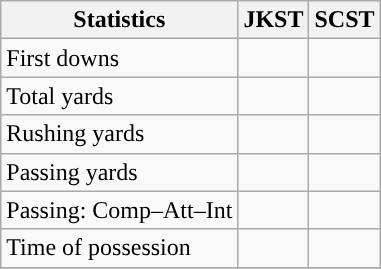<table class="wikitable" style="float: left;">
<tr>
<th>Statistics</th>
<th>JKST</th>
<th>SCST</th>
</tr>
<tr>
<td>First downs</td>
<td></td>
<td></td>
</tr>
<tr>
<td>Total yards</td>
<td></td>
<td></td>
</tr>
<tr>
<td>Rushing yards</td>
<td></td>
<td></td>
</tr>
<tr>
<td>Passing yards</td>
<td></td>
<td></td>
</tr>
<tr>
<td>Passing: Comp–Att–Int</td>
<td></td>
<td></td>
</tr>
<tr>
<td>Time of possession</td>
<td></td>
<td></td>
</tr>
<tr>
</tr>
</table>
